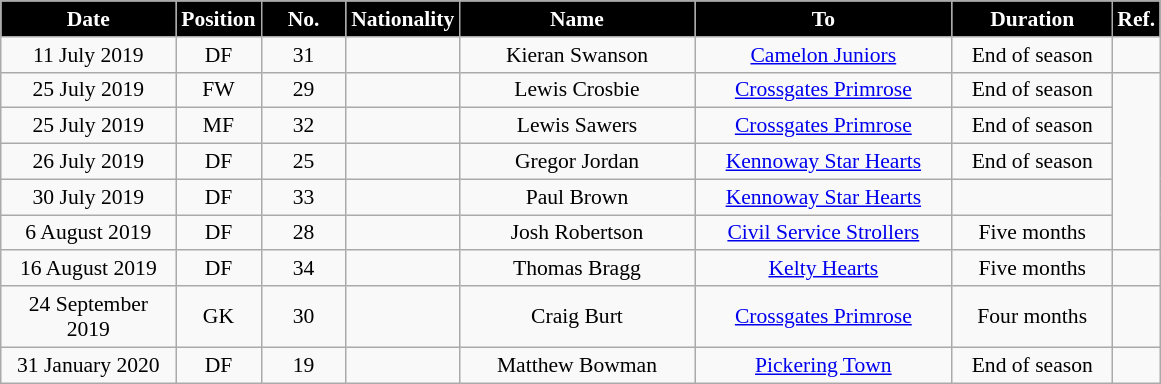<table class="wikitable"  style="text-align:center; font-size:90%; ">
<tr>
<th style="background:#000000; color:white; width:110px;">Date</th>
<th style="background:#000000; color:white; width:50px;">Position</th>
<th style="background:#000000; color:white; width:50px;">No.</th>
<th style="background:#000000; color:white; width:50px;">Nationality</th>
<th style="background:#000000; color:white; width:150px;">Name</th>
<th style="background:#000000; color:white; width:165px;">To</th>
<th style="background:#000000; color:white; width:100px;">Duration</th>
<th style="background:#000000; color:white; width:25px;">Ref.</th>
</tr>
<tr>
<td>11 July 2019</td>
<td>DF</td>
<td>31</td>
<td></td>
<td>Kieran Swanson</td>
<td><a href='#'>Camelon Juniors</a></td>
<td>End of season</td>
<td></td>
</tr>
<tr>
<td>25 July 2019</td>
<td>FW</td>
<td>29</td>
<td></td>
<td>Lewis Crosbie</td>
<td><a href='#'>Crossgates Primrose</a></td>
<td>End of season</td>
<td rowspan="5"></td>
</tr>
<tr>
<td>25 July 2019</td>
<td>MF</td>
<td>32</td>
<td></td>
<td>Lewis Sawers</td>
<td><a href='#'>Crossgates Primrose</a></td>
<td>End of season</td>
</tr>
<tr>
<td>26 July 2019</td>
<td>DF</td>
<td>25</td>
<td></td>
<td>Gregor Jordan</td>
<td><a href='#'>Kennoway Star Hearts</a></td>
<td>End of season</td>
</tr>
<tr>
<td>30 July 2019</td>
<td>DF</td>
<td>33</td>
<td></td>
<td>Paul Brown</td>
<td><a href='#'>Kennoway Star Hearts</a></td>
<td></td>
</tr>
<tr>
<td>6 August 2019</td>
<td>DF</td>
<td>28</td>
<td></td>
<td>Josh Robertson</td>
<td><a href='#'>Civil Service Strollers</a></td>
<td>Five months</td>
</tr>
<tr>
<td>16 August 2019</td>
<td>DF</td>
<td>34</td>
<td></td>
<td>Thomas Bragg</td>
<td><a href='#'>Kelty Hearts</a></td>
<td>Five months</td>
<td></td>
</tr>
<tr>
<td>24 September 2019</td>
<td>GK</td>
<td>30</td>
<td></td>
<td>Craig Burt</td>
<td><a href='#'>Crossgates Primrose</a></td>
<td>Four months</td>
<td></td>
</tr>
<tr>
<td>31 January 2020</td>
<td>DF</td>
<td>19</td>
<td></td>
<td>Matthew Bowman</td>
<td> <a href='#'>Pickering Town</a></td>
<td>End of season</td>
<td></td>
</tr>
</table>
